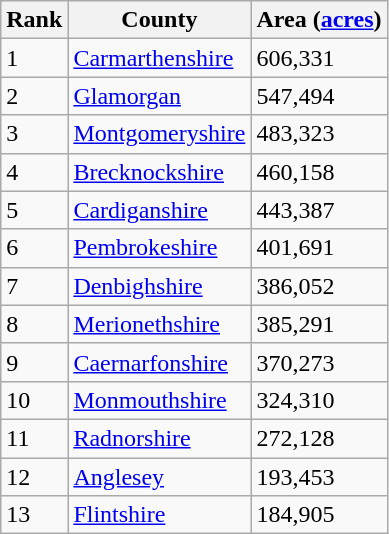<table class="wikitable">
<tr>
<th>Rank</th>
<th>County</th>
<th>Area (<a href='#'>acres</a>)</th>
</tr>
<tr>
<td>1</td>
<td><a href='#'>Carmarthenshire</a></td>
<td>606,331</td>
</tr>
<tr>
<td>2</td>
<td><a href='#'>Glamorgan</a></td>
<td>547,494</td>
</tr>
<tr>
<td>3</td>
<td><a href='#'>Montgomeryshire</a></td>
<td>483,323</td>
</tr>
<tr>
<td>4</td>
<td><a href='#'>Brecknockshire</a></td>
<td>460,158</td>
</tr>
<tr>
<td>5</td>
<td><a href='#'>Cardiganshire</a></td>
<td>443,387</td>
</tr>
<tr>
<td>6</td>
<td><a href='#'>Pembrokeshire</a></td>
<td>401,691</td>
</tr>
<tr>
<td>7</td>
<td><a href='#'>Denbighshire</a></td>
<td>386,052</td>
</tr>
<tr>
<td>8</td>
<td><a href='#'>Merionethshire</a></td>
<td>385,291</td>
</tr>
<tr>
<td>9</td>
<td><a href='#'>Caernarfonshire</a></td>
<td>370,273</td>
</tr>
<tr>
<td>10</td>
<td><a href='#'>Monmouthshire</a></td>
<td>324,310</td>
</tr>
<tr>
<td>11</td>
<td><a href='#'>Radnorshire</a></td>
<td>272,128</td>
</tr>
<tr>
<td>12</td>
<td><a href='#'>Anglesey</a></td>
<td>193,453</td>
</tr>
<tr>
<td>13</td>
<td><a href='#'>Flintshire</a></td>
<td>184,905</td>
</tr>
</table>
